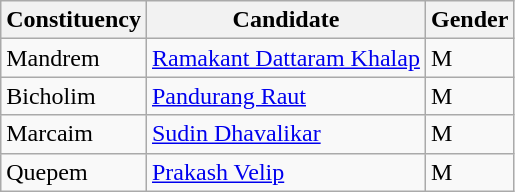<table class="wikitable">
<tr>
<th>Constituency</th>
<th>Candidate</th>
<th>Gender</th>
</tr>
<tr>
<td>Mandrem</td>
<td><a href='#'>Ramakant Dattaram Khalap</a></td>
<td>M</td>
</tr>
<tr>
<td>Bicholim</td>
<td><a href='#'>Pandurang Raut</a></td>
<td>M</td>
</tr>
<tr>
<td>Marcaim</td>
<td><a href='#'>Sudin Dhavalikar</a></td>
<td>M</td>
</tr>
<tr>
<td>Quepem</td>
<td><a href='#'>Prakash Velip</a></td>
<td>M</td>
</tr>
</table>
